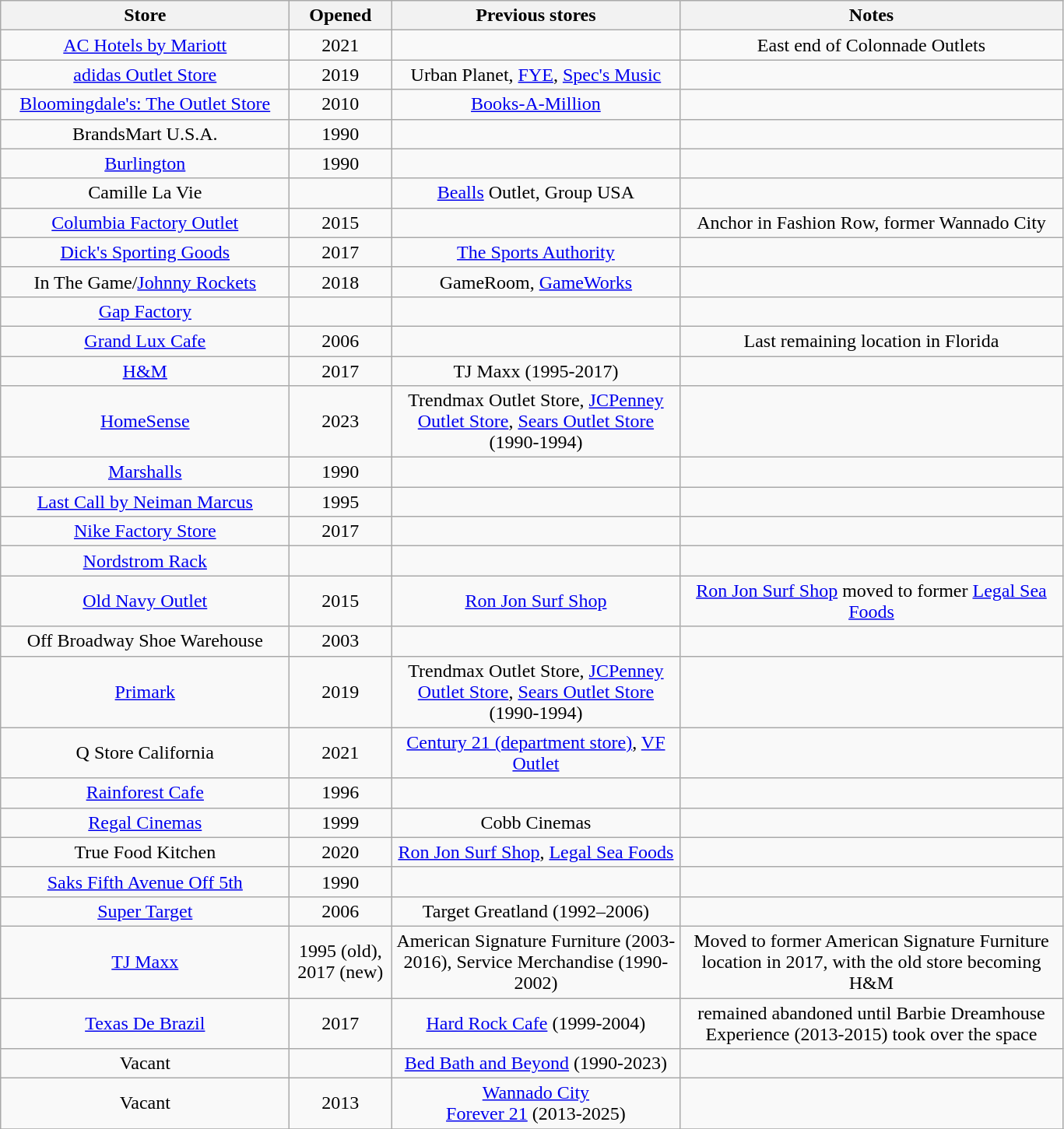<table class="wikitable sortable plainrowheaders" style="text-align:center;">
<tr>
<th scope="col" style="width:15em;">Store</th>
<th scope="col" style="width:5em">Opened</th>
<th scope="col" style="width:15em">Previous stores</th>
<th scope="col" style="width:20em;" class="unsortable">Notes</th>
</tr>
<tr>
<td><a href='#'>AC Hotels by Mariott</a></td>
<td>2021</td>
<td></td>
<td>East end of Colonnade Outlets</td>
</tr>
<tr>
<td><a href='#'>adidas Outlet Store</a></td>
<td>2019</td>
<td>Urban Planet, <a href='#'>FYE</a>, <a href='#'>Spec's Music</a></td>
<td></td>
</tr>
<tr>
<td><a href='#'>Bloomingdale's: The Outlet Store</a></td>
<td>2010</td>
<td><a href='#'>Books-A-Million</a></td>
<td></td>
</tr>
<tr>
<td>BrandsMart U.S.A.</td>
<td>1990</td>
<td></td>
<td></td>
</tr>
<tr>
<td><a href='#'>Burlington</a></td>
<td>1990</td>
<td></td>
<td></td>
</tr>
<tr>
<td>Camille La Vie</td>
<td></td>
<td><a href='#'>Bealls</a> Outlet, Group USA</td>
<td></td>
</tr>
<tr>
<td><a href='#'>Columbia Factory Outlet</a></td>
<td>2015</td>
<td></td>
<td>Anchor in Fashion Row, former Wannado City</td>
</tr>
<tr>
<td><a href='#'>Dick's Sporting Goods</a></td>
<td>2017</td>
<td><a href='#'>The Sports Authority</a></td>
<td></td>
</tr>
<tr>
<td>In The Game/<a href='#'>Johnny Rockets</a></td>
<td>2018</td>
<td>GameRoom, <a href='#'>GameWorks</a></td>
<td></td>
</tr>
<tr>
<td><a href='#'>Gap Factory</a></td>
<td></td>
<td></td>
<td></td>
</tr>
<tr>
<td><a href='#'>Grand Lux Cafe</a></td>
<td>2006</td>
<td></td>
<td>Last remaining location in Florida</td>
</tr>
<tr>
<td><a href='#'>H&M</a></td>
<td>2017</td>
<td>TJ Maxx (1995-2017)</td>
<td></td>
</tr>
<tr>
<td><a href='#'>HomeSense</a></td>
<td>2023</td>
<td>Trendmax Outlet Store, <a href='#'>JCPenney Outlet Store</a>, <a href='#'>Sears Outlet Store</a> (1990-1994)</td>
<td></td>
</tr>
<tr>
<td><a href='#'>Marshalls</a></td>
<td>1990</td>
<td></td>
<td></td>
</tr>
<tr>
<td><a href='#'>Last Call by Neiman Marcus</a></td>
<td>1995</td>
<td></td>
<td></td>
</tr>
<tr>
<td><a href='#'>Nike Factory Store</a></td>
<td>2017</td>
<td></td>
<td></td>
</tr>
<tr>
<td><a href='#'>Nordstrom Rack</a></td>
<td></td>
<td></td>
<td></td>
</tr>
<tr>
<td><a href='#'>Old Navy Outlet</a></td>
<td>2015</td>
<td><a href='#'>Ron Jon Surf Shop</a></td>
<td><a href='#'>Ron Jon Surf Shop</a> moved to former <a href='#'>Legal Sea Foods</a></td>
</tr>
<tr>
<td>Off Broadway Shoe Warehouse</td>
<td>2003</td>
<td></td>
</tr>
<tr>
<td><a href='#'>Primark</a></td>
<td>2019</td>
<td>Trendmax Outlet Store, <a href='#'>JCPenney Outlet Store</a>, <a href='#'>Sears Outlet Store</a> (1990-1994)</td>
<td></td>
</tr>
<tr>
<td>Q Store California</td>
<td>2021</td>
<td><a href='#'>Century 21 (department store)</a>, <a href='#'>VF Outlet</a></td>
<td></td>
</tr>
<tr>
<td><a href='#'>Rainforest Cafe</a></td>
<td>1996</td>
<td></td>
<td></td>
</tr>
<tr>
<td><a href='#'>Regal Cinemas</a></td>
<td>1999</td>
<td>Cobb Cinemas</td>
<td></td>
</tr>
<tr>
<td>True Food Kitchen</td>
<td>2020</td>
<td><a href='#'>Ron Jon Surf Shop</a>, <a href='#'>Legal Sea Foods</a></td>
<td></td>
</tr>
<tr>
<td><a href='#'>Saks Fifth Avenue Off 5th</a></td>
<td>1990</td>
<td></td>
<td></td>
</tr>
<tr>
<td><a href='#'>Super Target</a></td>
<td>2006</td>
<td>Target Greatland (1992–2006)</td>
<td></td>
</tr>
<tr>
<td><a href='#'>TJ Maxx</a></td>
<td>1995 (old), 2017 (new)</td>
<td>American Signature Furniture (2003-2016), Service Merchandise (1990-2002)</td>
<td>Moved to former American Signature Furniture location in 2017, with the old store becoming H&M</td>
</tr>
<tr>
<td><a href='#'>Texas De Brazil</a></td>
<td>2017</td>
<td><a href='#'>Hard Rock Cafe</a> (1999-2004)</td>
<td>remained abandoned until Barbie Dreamhouse Experience (2013-2015) took over the space</td>
</tr>
<tr>
<td>Vacant</td>
<td></td>
<td><a href='#'>Bed Bath and Beyond</a> (1990-2023)</td>
<td></td>
</tr>
<tr>
<td>Vacant</td>
<td>2013</td>
<td><a href='#'>Wannado City</a><br><a href='#'>Forever 21</a> (2013-2025)</td>
<td></td>
</tr>
<tr>
</tr>
</table>
